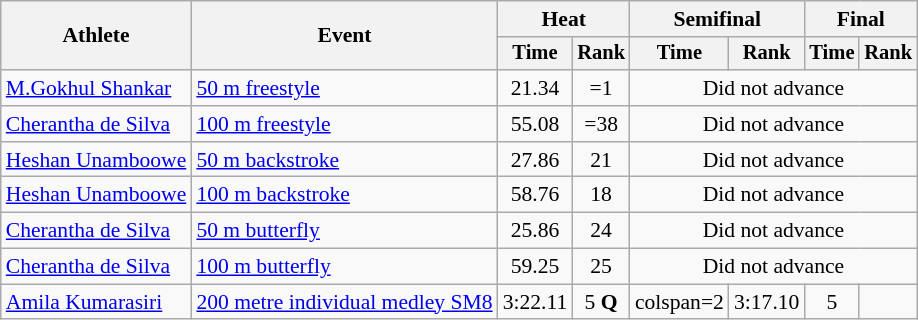<table class=wikitable style=font-size:90%>
<tr>
<th rowspan=2>Athlete</th>
<th rowspan=2>Event</th>
<th colspan=2>Heat</th>
<th colspan=2>Semifinal</th>
<th colspan=2>Final</th>
</tr>
<tr style=font-size:95%>
<th>Time</th>
<th>Rank</th>
<th>Time</th>
<th>Rank</th>
<th>Time</th>
<th>Rank</th>
</tr>
<tr align=center>
<td align=left><a href='#'>M.Gokhul Shankar</a></td>
<td align=left><a href='#'>50 m freestyle</a></td>
<td>21.34</td>
<td>=1</td>
<td colspan=4>Did not advance</td>
</tr>
<tr align=center>
<td align=left><a href='#'>Cherantha de Silva</a></td>
<td align=left><a href='#'>100 m freestyle</a></td>
<td>55.08</td>
<td>=38</td>
<td colspan=4>Did not advance</td>
</tr>
<tr align=center>
<td align=left><a href='#'>Heshan Unamboowe</a></td>
<td align=left><a href='#'>50 m backstroke</a></td>
<td>27.86</td>
<td>21</td>
<td colspan=4>Did not advance</td>
</tr>
<tr align=center>
<td align=left><a href='#'>Heshan Unamboowe</a></td>
<td align=left><a href='#'>100 m backstroke</a></td>
<td>58.76</td>
<td>18</td>
<td colspan=4>Did not advance</td>
</tr>
<tr align=center>
<td align=left><a href='#'>Cherantha de Silva</a></td>
<td align=left><a href='#'>50 m butterfly</a></td>
<td>25.86</td>
<td>24</td>
<td colspan=4>Did not advance</td>
</tr>
<tr align=center>
<td align=left><a href='#'>Cherantha de Silva</a></td>
<td align=left><a href='#'>100 m butterfly</a></td>
<td>59.25</td>
<td>25</td>
<td colspan=4>Did not advance</td>
</tr>
<tr align=center>
<td align=left><a href='#'>Amila Kumarasiri</a></td>
<td align=left><a href='#'>200 metre individual medley SM8</a></td>
<td>3:22.11</td>
<td>5 <strong>Q</strong></td>
<td>colspan=2 </td>
<td>3:17.10</td>
<td>5</td>
</tr>
</table>
